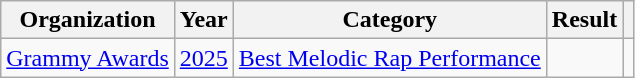<table class="wikitable sortable plainrowheaders" style="border:none; margin:0;">
<tr>
<th scope="col">Organization</th>
<th scope="col">Year</th>
<th scope="col">Category</th>
<th scope="col">Result</th>
<th class="unsortable" scope="col"></th>
</tr>
<tr>
<td><a href='#'>Grammy Awards</a></td>
<td><a href='#'>2025</a></td>
<td><a href='#'>Best Melodic Rap Performance</a></td>
<td></td>
<td></td>
</tr>
<tr>
</tr>
</table>
